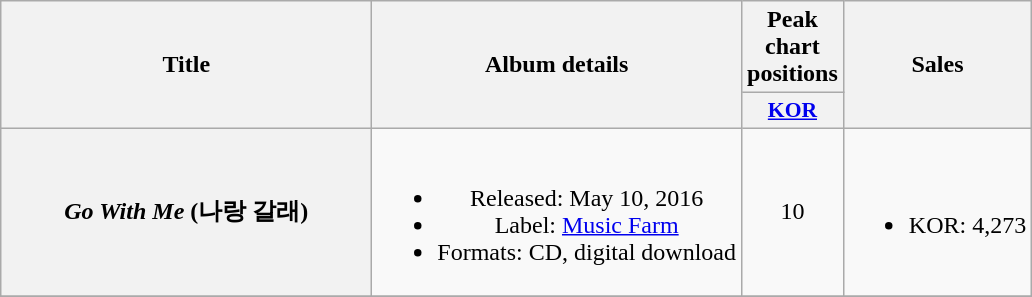<table class="wikitable plainrowheaders" style="text-align:center;">
<tr>
<th rowspan="2" scope="col" style="width:15em;">Title</th>
<th rowspan="2" scope="col">Album details</th>
<th colspan="1" scope="col">Peak chart positions</th>
<th rowspan="2" scope="col">Sales</th>
</tr>
<tr>
<th scope="col" style="width:2.5em;font-size:90%;"><a href='#'>KOR</a><br></th>
</tr>
<tr>
<th scope="row"><em>Go With Me</em> (나랑 갈래)</th>
<td><br><ul><li>Released: May 10, 2016</li><li>Label: <a href='#'>Music Farm</a></li><li>Formats: CD, digital download</li></ul></td>
<td>10</td>
<td><br><ul><li>KOR: 4,273</li></ul></td>
</tr>
<tr>
</tr>
</table>
